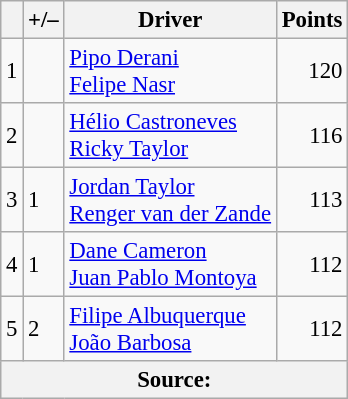<table class="wikitable" style="font-size: 95%;">
<tr>
<th scope="col"></th>
<th scope="col">+/–</th>
<th scope="col">Driver</th>
<th scope="col">Points</th>
</tr>
<tr>
<td align=center>1</td>
<td align="left"></td>
<td> <a href='#'>Pipo Derani</a><br> <a href='#'>Felipe Nasr</a></td>
<td align=right>120</td>
</tr>
<tr>
<td align=center>2</td>
<td align="left"></td>
<td> <a href='#'>Hélio Castroneves</a><br> <a href='#'>Ricky Taylor</a></td>
<td align=right>116</td>
</tr>
<tr>
<td align=center>3</td>
<td align="left"> 1</td>
<td> <a href='#'>Jordan Taylor</a><br> <a href='#'>Renger van der Zande</a></td>
<td align=right>113</td>
</tr>
<tr>
<td align=center>4</td>
<td align="left"> 1</td>
<td> <a href='#'>Dane Cameron</a><br> <a href='#'>Juan Pablo Montoya</a></td>
<td align=right>112</td>
</tr>
<tr>
<td align=center>5</td>
<td align="left"> 2</td>
<td> <a href='#'>Filipe Albuquerque</a><br> <a href='#'>João Barbosa</a></td>
<td align=right>112</td>
</tr>
<tr>
<th colspan=5>Source:</th>
</tr>
</table>
